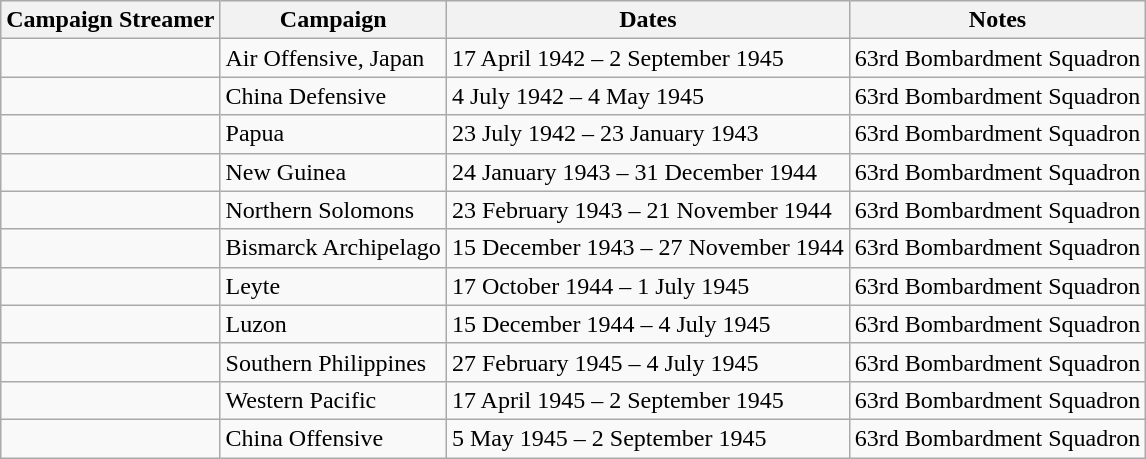<table class="wikitable">
<tr style="background:#efefef;">
<th>Campaign Streamer</th>
<th>Campaign</th>
<th>Dates</th>
<th>Notes</th>
</tr>
<tr>
<td></td>
<td>Air Offensive, Japan</td>
<td>17 April 1942 – 2 September 1945</td>
<td>63rd Bombardment Squadron</td>
</tr>
<tr>
<td></td>
<td>China Defensive</td>
<td>4 July 1942 – 4 May 1945</td>
<td>63rd Bombardment Squadron</td>
</tr>
<tr>
<td></td>
<td>Papua</td>
<td>23 July 1942 – 23 January 1943</td>
<td>63rd Bombardment Squadron</td>
</tr>
<tr>
<td></td>
<td>New Guinea</td>
<td>24 January 1943 – 31 December 1944</td>
<td>63rd Bombardment Squadron</td>
</tr>
<tr>
<td></td>
<td>Northern Solomons</td>
<td>23 February 1943 – 21 November 1944</td>
<td>63rd Bombardment Squadron</td>
</tr>
<tr>
<td></td>
<td>Bismarck Archipelago</td>
<td>15 December 1943 – 27 November 1944</td>
<td>63rd Bombardment Squadron</td>
</tr>
<tr>
<td></td>
<td>Leyte</td>
<td>17 October 1944 – 1 July 1945</td>
<td>63rd Bombardment Squadron</td>
</tr>
<tr>
<td></td>
<td>Luzon</td>
<td>15 December 1944 – 4 July 1945</td>
<td>63rd Bombardment Squadron</td>
</tr>
<tr>
<td></td>
<td>Southern Philippines</td>
<td>27 February 1945 – 4 July 1945</td>
<td>63rd Bombardment Squadron</td>
</tr>
<tr>
<td></td>
<td>Western Pacific</td>
<td>17 April 1945 – 2 September 1945</td>
<td>63rd Bombardment Squadron</td>
</tr>
<tr>
<td></td>
<td>China Offensive</td>
<td>5 May 1945 – 2 September 1945</td>
<td>63rd Bombardment Squadron</td>
</tr>
</table>
